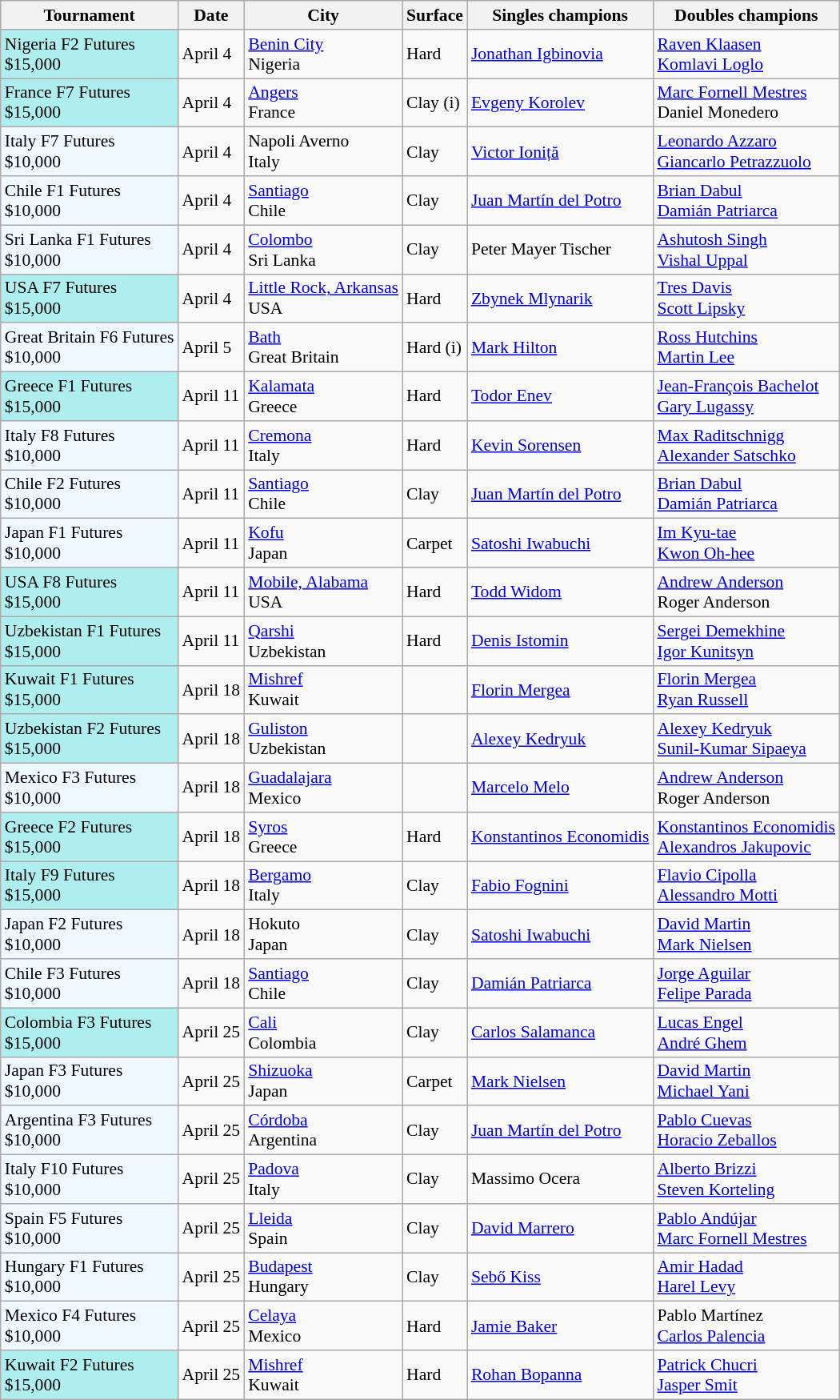<table class="sortable wikitable" style="font-size:90%">
<tr>
<th>Tournament</th>
<th>Date</th>
<th>City</th>
<th>Surface</th>
<th>Singles champions</th>
<th>Doubles champions</th>
</tr>
<tr>
<td style="background:#afeeee;">Nigeria F2 Futures<br>$15,000</td>
<td>April 4</td>
<td><a href='#'>Benin City</a><br>Nigeria</td>
<td>Hard</td>
<td> <a href='#'>Jonathan Igbinovia</a></td>
<td> <a href='#'>Raven Klaasen</a><br> <a href='#'>Komlavi Loglo</a></td>
</tr>
<tr>
<td style="background:#afeeee;">France F7 Futures<br>$15,000</td>
<td>April 4</td>
<td><a href='#'>Angers</a><br>France</td>
<td>Clay (i)</td>
<td> <a href='#'>Evgeny Korolev</a></td>
<td> <a href='#'>Marc Fornell Mestres</a><br> Daniel Monedero</td>
</tr>
<tr>
<td style="background:#f0f8ff;">Italy F7 Futures<br>$10,000</td>
<td>April 4</td>
<td>Napoli Averno<br>Italy</td>
<td>Clay</td>
<td> <a href='#'>Victor Ioniță</a></td>
<td> <a href='#'>Leonardo Azzaro</a><br> <a href='#'>Giancarlo Petrazzuolo</a></td>
</tr>
<tr>
<td style="background:#f0f8ff;">Chile F1 Futures<br>$10,000</td>
<td>April 4</td>
<td><a href='#'>Santiago</a><br>Chile</td>
<td>Clay</td>
<td> <a href='#'>Juan Martín del Potro</a></td>
<td> <a href='#'>Brian Dabul</a><br> <a href='#'>Damián Patriarca</a></td>
</tr>
<tr>
<td style="background:#f0f8ff;">Sri Lanka F1 Futures<br>$10,000</td>
<td>April 4</td>
<td><a href='#'>Colombo</a><br>Sri Lanka</td>
<td>Clay</td>
<td> Peter Mayer Tischer</td>
<td> <a href='#'>Ashutosh Singh</a><br> <a href='#'>Vishal Uppal</a></td>
</tr>
<tr>
<td style="background:#afeeee;">USA F7 Futures<br>$15,000</td>
<td>April 4</td>
<td><a href='#'>Little Rock, Arkansas</a><br>USA</td>
<td>Hard</td>
<td> <a href='#'>Zbynek Mlynarik</a></td>
<td> <a href='#'>Tres Davis</a><br> <a href='#'>Scott Lipsky</a></td>
</tr>
<tr>
<td style="background:#f0f8ff;">Great Britain F6 Futures<br>$10,000</td>
<td>April 5</td>
<td><a href='#'>Bath</a><br>Great Britain</td>
<td>Hard (i)</td>
<td> <a href='#'>Mark Hilton</a></td>
<td> <a href='#'>Ross Hutchins</a><br> <a href='#'>Martin Lee</a></td>
</tr>
<tr>
<td style="background:#afeeee;">Greece F1 Futures<br>$15,000</td>
<td>April 11</td>
<td><a href='#'>Kalamata</a><br>Greece</td>
<td>Hard</td>
<td> <a href='#'>Todor Enev</a></td>
<td> <a href='#'>Jean-François Bachelot</a><br> <a href='#'>Gary Lugassy</a></td>
</tr>
<tr>
<td style="background:#f0f8ff;">Italy F8 Futures<br>$10,000</td>
<td>April 11</td>
<td><a href='#'>Cremona</a><br>Italy</td>
<td>Hard</td>
<td> <a href='#'>Kevin Sorensen</a></td>
<td> <a href='#'>Max Raditschnigg</a><br> <a href='#'>Alexander Satschko</a></td>
</tr>
<tr>
<td style="background:#f0f8ff;">Chile F2 Futures<br>$10,000</td>
<td>April 11</td>
<td><a href='#'>Santiago</a><br>Chile</td>
<td>Clay</td>
<td> <a href='#'>Juan Martín del Potro</a></td>
<td> <a href='#'>Brian Dabul</a><br> <a href='#'>Damián Patriarca</a></td>
</tr>
<tr>
<td style="background:#f0f8ff;">Japan F1 Futures<br>$10,000</td>
<td>April 11</td>
<td><a href='#'>Kofu</a><br>Japan</td>
<td>Carpet</td>
<td> <a href='#'>Satoshi Iwabuchi</a></td>
<td> <a href='#'>Im Kyu-tae</a><br> <a href='#'>Kwon Oh-hee</a></td>
</tr>
<tr>
<td style="background:#afeeee;">USA F8 Futures<br>$15,000</td>
<td>April 11</td>
<td><a href='#'>Mobile, Alabama</a><br>USA</td>
<td>Hard</td>
<td> <a href='#'>Todd Widom</a></td>
<td> <a href='#'>Andrew Anderson</a><br> Roger Anderson</td>
</tr>
<tr>
<td style="background:#afeeee;">Uzbekistan F1 Futures<br>$15,000</td>
<td>April 11</td>
<td><a href='#'>Qarshi</a><br>Uzbekistan</td>
<td>Hard</td>
<td> <a href='#'>Denis Istomin</a></td>
<td> <a href='#'>Sergei Demekhine</a><br> <a href='#'>Igor Kunitsyn</a></td>
</tr>
<tr>
<td style="background:#afeeee;">Kuwait F1 Futures<br>$15,000</td>
<td>April 18</td>
<td><a href='#'>Mishref</a><br>Kuwait</td>
<td></td>
<td> <a href='#'>Florin Mergea</a></td>
<td> <a href='#'>Florin Mergea</a><br> <a href='#'>Ryan Russell</a></td>
</tr>
<tr>
<td style="background:#afeeee;">Uzbekistan F2 Futures<br>$15,000</td>
<td>April 18</td>
<td><a href='#'>Guliston</a><br>Uzbekistan</td>
<td></td>
<td> <a href='#'>Alexey Kedryuk</a></td>
<td> <a href='#'>Alexey Kedryuk</a><br> <a href='#'>Sunil-Kumar Sipaeya</a></td>
</tr>
<tr>
<td style="background:#f0f8ff;">Mexico F3 Futures<br>$10,000</td>
<td>April 18</td>
<td><a href='#'>Guadalajara</a><br>Mexico</td>
<td></td>
<td> <a href='#'>Marcelo Melo</a></td>
<td> <a href='#'>Andrew Anderson</a><br> Roger Anderson</td>
</tr>
<tr>
<td style="background:#afeeee;">Greece F2 Futures<br>$15,000</td>
<td>April 18</td>
<td><a href='#'>Syros</a><br>Greece</td>
<td>Hard</td>
<td> <a href='#'>Konstantinos Economidis</a></td>
<td> <a href='#'>Konstantinos Economidis</a><br> <a href='#'>Alexandros Jakupovic</a></td>
</tr>
<tr>
<td style="background:#afeeee;">Italy F9 Futures<br>$15,000</td>
<td>April 18</td>
<td><a href='#'>Bergamo</a><br>Italy</td>
<td>Clay</td>
<td> <a href='#'>Fabio Fognini</a></td>
<td> <a href='#'>Flavio Cipolla</a><br> <a href='#'>Alessandro Motti</a></td>
</tr>
<tr>
<td style="background:#f0f8ff;">Japan F2 Futures<br>$10,000</td>
<td>April 18</td>
<td>Hokuto<br>Japan</td>
<td>Clay</td>
<td> <a href='#'>Satoshi Iwabuchi</a></td>
<td> <a href='#'>David Martin</a><br> <a href='#'>Mark Nielsen</a></td>
</tr>
<tr>
<td style="background:#f0f8ff;">Chile F3 Futures<br>$10,000</td>
<td>April 18</td>
<td><a href='#'>Santiago</a><br>Chile</td>
<td>Clay</td>
<td> <a href='#'>Damián Patriarca</a></td>
<td> <a href='#'>Jorge Aguilar</a><br> <a href='#'>Felipe Parada</a></td>
</tr>
<tr>
<td style="background:#afeeee;">Colombia F3 Futures<br>$15,000</td>
<td>April 25</td>
<td><a href='#'>Cali</a><br>Colombia</td>
<td>Clay</td>
<td> <a href='#'>Carlos Salamanca</a></td>
<td> <a href='#'>Lucas Engel</a><br> <a href='#'>André Ghem</a></td>
</tr>
<tr>
<td style="background:#f0f8ff;">Japan F3 Futures<br>$10,000</td>
<td>April 25</td>
<td><a href='#'>Shizuoka</a><br>Japan</td>
<td>Carpet</td>
<td> <a href='#'>Mark Nielsen</a></td>
<td> <a href='#'>David Martin</a><br> <a href='#'>Michael Yani</a></td>
</tr>
<tr>
<td style="background:#f0f8ff;">Argentina F3 Futures<br>$10,000</td>
<td>April 25</td>
<td><a href='#'>Córdoba</a><br>Argentina</td>
<td>Clay</td>
<td> <a href='#'>Juan Martín del Potro</a></td>
<td> <a href='#'>Pablo Cuevas</a><br> <a href='#'>Horacio Zeballos</a></td>
</tr>
<tr>
<td style="background:#f0f8ff;">Italy F10 Futures<br>$10,000</td>
<td>April 25</td>
<td><a href='#'>Padova</a><br>Italy</td>
<td>Clay</td>
<td> Massimo Ocera</td>
<td> <a href='#'>Alberto Brizzi</a><br> <a href='#'>Steven Korteling</a></td>
</tr>
<tr>
<td style="background:#f0f8ff;">Spain F5 Futures<br>$10,000</td>
<td>April 25</td>
<td><a href='#'>Lleida</a><br>Spain</td>
<td>Clay</td>
<td> <a href='#'>David Marrero</a></td>
<td> <a href='#'>Pablo Andújar</a><br> <a href='#'>Marc Fornell Mestres</a></td>
</tr>
<tr>
<td style="background:#f0f8ff;">Hungary F1 Futures<br>$10,000</td>
<td>April 25</td>
<td><a href='#'>Budapest</a><br>Hungary</td>
<td>Clay</td>
<td> <a href='#'>Sebő Kiss</a></td>
<td> <a href='#'>Amir Hadad</a><br> <a href='#'>Harel Levy</a></td>
</tr>
<tr>
<td style="background:#f0f8ff;">Mexico F4 Futures<br>$10,000</td>
<td>April 25</td>
<td><a href='#'>Celaya</a><br>Mexico</td>
<td>Hard</td>
<td> <a href='#'>Jamie Baker</a></td>
<td> Pablo Martínez<br> <a href='#'>Carlos Palencia</a></td>
</tr>
<tr>
<td style="background:#afeeee;">Kuwait F2 Futures<br>$15,000</td>
<td>April 25</td>
<td><a href='#'>Mishref</a><br>Kuwait</td>
<td>Hard</td>
<td> <a href='#'>Rohan Bopanna</a></td>
<td> <a href='#'>Patrick Chucri</a><br> <a href='#'>Jasper Smit</a></td>
</tr>
</table>
